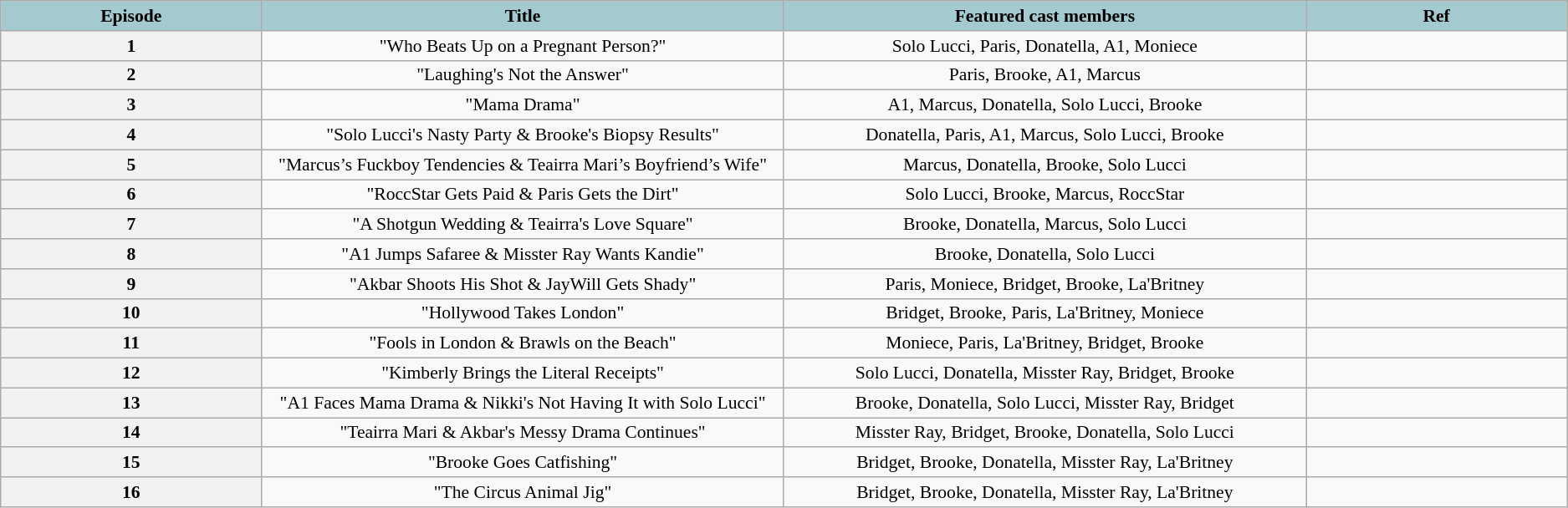<table class="wikitable sortable" style="font-size:90%; text-align: center">
<tr>
<th scope="col"  style="background:#a2cacf; color:#000; width:5%;">Episode</th>
<th scope="col"  style="background:#a2cacf; color:#000; width:10%;">Title</th>
<th scope="col"  style="background:#a2cacf; color:#000; width:10%;">Featured cast members</th>
<th scope="col"  style="background:#a2cacf; color:#000; width:5%;">Ref</th>
</tr>
<tr>
<th scope="row">1</th>
<td>"Who Beats Up on a Pregnant Person?"</td>
<td>Solo Lucci, Paris, Donatella, A1, Moniece</td>
<td style="text-align:center;"></td>
</tr>
<tr>
<th scope="row">2</th>
<td>"Laughing's Not the Answer"</td>
<td>Paris, Brooke, A1, Marcus</td>
<td style="text-align:center;"></td>
</tr>
<tr>
<th scope="row">3</th>
<td>"Mama Drama"</td>
<td>A1, Marcus, Donatella, Solo Lucci, Brooke</td>
<td style="text-align:center;"></td>
</tr>
<tr>
<th scope="row">4</th>
<td>"Solo Lucci's Nasty Party & Brooke's Biopsy Results"</td>
<td>Donatella, Paris, A1, Marcus, Solo Lucci, Brooke</td>
<td style="text-align:center;"></td>
</tr>
<tr>
<th scope="row">5</th>
<td>"Marcus’s Fuckboy Tendencies & Teairra Mari’s Boyfriend’s Wife"</td>
<td>Marcus, Donatella, Brooke, Solo Lucci</td>
<td style="text-align:center;"></td>
</tr>
<tr>
<th scope="row">6</th>
<td>"RoccStar Gets Paid & Paris Gets the Dirt"</td>
<td>Solo Lucci, Brooke, Marcus, RoccStar</td>
<td style="text-align:center;"></td>
</tr>
<tr>
<th scope="row">7</th>
<td>"A Shotgun Wedding & Teairra's Love Square"</td>
<td>Brooke, Donatella, Marcus, Solo Lucci</td>
<td style="text-align:center;"></td>
</tr>
<tr>
<th scope="row">8</th>
<td>"A1 Jumps Safaree & Misster Ray Wants Kandie"</td>
<td>Brooke, Donatella, Solo Lucci</td>
<td style="text-align:center;"></td>
</tr>
<tr>
<th scope="row">9</th>
<td>"Akbar Shoots His Shot & JayWill Gets Shady"</td>
<td>Paris, Moniece, Bridget, Brooke, La'Britney</td>
<td style="text-align:center;"></td>
</tr>
<tr>
<th scope="row">10</th>
<td>"Hollywood Takes London"</td>
<td>Bridget, Brooke, Paris, La'Britney, Moniece</td>
<td style="text-align:center;"></td>
</tr>
<tr>
<th scope="row">11</th>
<td>"Fools in London & Brawls on the Beach"</td>
<td>Moniece, Paris, La'Britney, Bridget, Brooke</td>
<td style="text-align:center;"></td>
</tr>
<tr>
<th scope="row">12</th>
<td>"Kimberly Brings the Literal Receipts"</td>
<td>Solo Lucci, Donatella, Misster Ray, Bridget, Brooke</td>
<td style="text-align:center;"></td>
</tr>
<tr>
<th scope="row">13</th>
<td>"A1 Faces Mama Drama & Nikki's Not Having It with Solo Lucci"</td>
<td>Brooke, Donatella, Solo Lucci, Misster Ray, Bridget</td>
<td style="text-align:center;"></td>
</tr>
<tr>
<th scope="row">14</th>
<td>"Teairra Mari & Akbar's Messy Drama Continues"</td>
<td>Misster Ray, Bridget, Brooke, Donatella, Solo Lucci</td>
<td style="text-align:center;"></td>
</tr>
<tr>
<th scope="row">15</th>
<td>"Brooke Goes Catfishing"</td>
<td>Bridget, Brooke, Donatella, Misster Ray, La'Britney</td>
<td style="text-align:center;"></td>
</tr>
<tr>
<th scope="row">16</th>
<td>"The Circus Animal Jig"</td>
<td>Bridget, Brooke, Donatella, Misster Ray, La'Britney</td>
<td style="text-align:center;"></td>
</tr>
</table>
